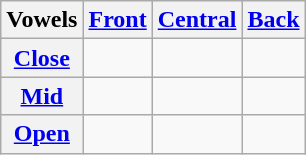<table class="wikitable" style="text-align: center;">
<tr>
<th>Vowels</th>
<th><a href='#'>Front</a></th>
<th><a href='#'>Central</a></th>
<th><a href='#'>Back</a></th>
</tr>
<tr>
<th><a href='#'>Close</a></th>
<td></td>
<td></td>
<td></td>
</tr>
<tr>
<th><a href='#'>Mid</a></th>
<td></td>
<td></td>
<td></td>
</tr>
<tr>
<th><a href='#'>Open</a></th>
<td></td>
<td></td>
<td></td>
</tr>
</table>
